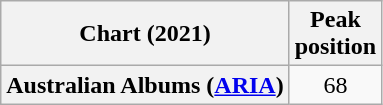<table class="wikitable sortable plainrowheaders" style="text-align:center">
<tr>
<th scope="col">Chart (2021)</th>
<th scope="col">Peak<br>position</th>
</tr>
<tr>
<th scope="row">Australian Albums (<a href='#'>ARIA</a>)</th>
<td>68</td>
</tr>
</table>
